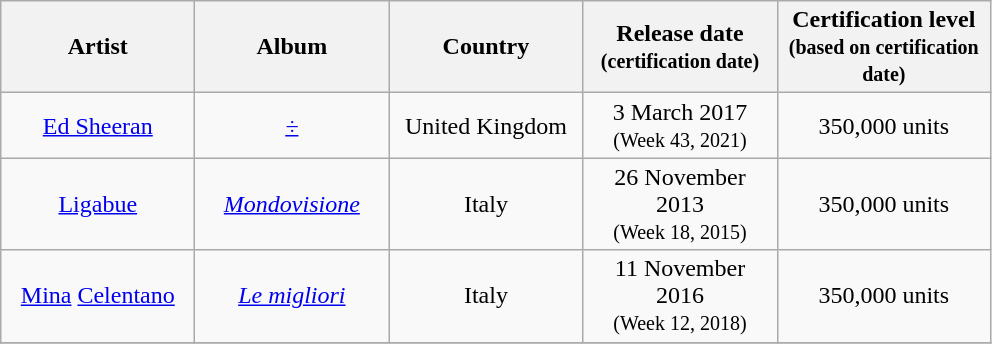<table class="wikitable plainrowheaders sortable">
<tr>
<th scope="col" style="width:122px;">Artist</th>
<th scope="col" style="width:122px;">Album</th>
<th scope="col" style="width:122px;">Country</th>
<th scope="col" style="width:122px;">Release date<br><small>(certification date)</small></th>
<th scope="col" style="width:135px;">Certification level<br><small>(based on certification date)</small></th>
</tr>
<tr>
<td style="text-align:center;"><a href='#'>Ed Sheeran</a></td>
<td style="text-align:center;"><em><a href='#'>÷</a></em></td>
<td style="text-align:center;">United Kingdom</td>
<td style="text-align:center;">3 March 2017<br><small>(Week 43, 2021)</small></td>
<td style="text-align:center;">350,000 units</td>
</tr>
<tr>
<td style="text-align:center;"><a href='#'>Ligabue</a></td>
<td style="text-align:center;"><em><a href='#'>Mondovisione</a></em></td>
<td style="text-align:center;">Italy</td>
<td style="text-align:center;">26 November 2013<br><small>(Week 18, 2015)</small></td>
<td style="text-align:center;">350,000 units</td>
</tr>
<tr>
<td style="text-align:center;"><a href='#'>Mina</a> <a href='#'>Celentano</a></td>
<td style="text-align:center;"><em><a href='#'>Le migliori</a></em></td>
<td style="text-align:center;">Italy</td>
<td style="text-align:center;">11 November 2016<br><small>(Week 12, 2018)</small></td>
<td style="text-align:center;">350,000 units</td>
</tr>
<tr>
</tr>
</table>
